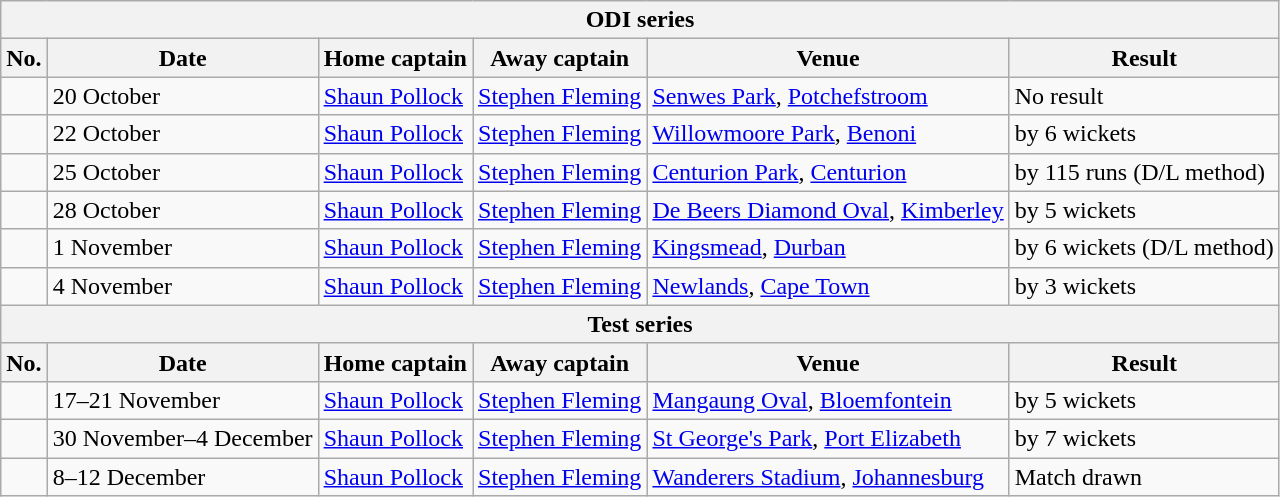<table class="wikitable">
<tr>
<th colspan="9">ODI series</th>
</tr>
<tr>
<th>No.</th>
<th>Date</th>
<th>Home captain</th>
<th>Away captain</th>
<th>Venue</th>
<th>Result</th>
</tr>
<tr>
<td></td>
<td>20 October</td>
<td><a href='#'>Shaun Pollock</a></td>
<td><a href='#'>Stephen Fleming</a></td>
<td><a href='#'>Senwes Park</a>, <a href='#'>Potchefstroom</a></td>
<td>No result</td>
</tr>
<tr>
<td></td>
<td>22 October</td>
<td><a href='#'>Shaun Pollock</a></td>
<td><a href='#'>Stephen Fleming</a></td>
<td><a href='#'>Willowmoore Park</a>, <a href='#'>Benoni</a></td>
<td> by 6 wickets</td>
</tr>
<tr>
<td></td>
<td>25 October</td>
<td><a href='#'>Shaun Pollock</a></td>
<td><a href='#'>Stephen Fleming</a></td>
<td><a href='#'>Centurion Park</a>, <a href='#'>Centurion</a></td>
<td> by 115 runs (D/L method)</td>
</tr>
<tr>
<td></td>
<td>28 October</td>
<td><a href='#'>Shaun Pollock</a></td>
<td><a href='#'>Stephen Fleming</a></td>
<td><a href='#'>De Beers Diamond Oval</a>, <a href='#'>Kimberley</a></td>
<td> by 5 wickets</td>
</tr>
<tr>
<td></td>
<td>1 November</td>
<td><a href='#'>Shaun Pollock</a></td>
<td><a href='#'>Stephen Fleming</a></td>
<td><a href='#'>Kingsmead</a>, <a href='#'>Durban</a></td>
<td> by 6 wickets (D/L method)</td>
</tr>
<tr>
<td></td>
<td>4 November</td>
<td><a href='#'>Shaun Pollock</a></td>
<td><a href='#'>Stephen Fleming</a></td>
<td><a href='#'>Newlands</a>, <a href='#'>Cape Town</a></td>
<td> by 3 wickets</td>
</tr>
<tr>
<th colspan="9">Test series</th>
</tr>
<tr>
<th>No.</th>
<th>Date</th>
<th>Home captain</th>
<th>Away captain</th>
<th>Venue</th>
<th>Result</th>
</tr>
<tr>
<td></td>
<td>17–21 November</td>
<td><a href='#'>Shaun Pollock</a></td>
<td><a href='#'>Stephen Fleming</a></td>
<td><a href='#'>Mangaung Oval</a>, <a href='#'>Bloemfontein</a></td>
<td> by 5 wickets</td>
</tr>
<tr>
<td></td>
<td>30 November–4 December</td>
<td><a href='#'>Shaun Pollock</a></td>
<td><a href='#'>Stephen Fleming</a></td>
<td><a href='#'>St George's Park</a>, <a href='#'>Port Elizabeth</a></td>
<td> by 7 wickets</td>
</tr>
<tr>
<td></td>
<td>8–12 December</td>
<td><a href='#'>Shaun Pollock</a></td>
<td><a href='#'>Stephen Fleming</a></td>
<td><a href='#'>Wanderers Stadium</a>, <a href='#'>Johannesburg</a></td>
<td>Match drawn</td>
</tr>
</table>
